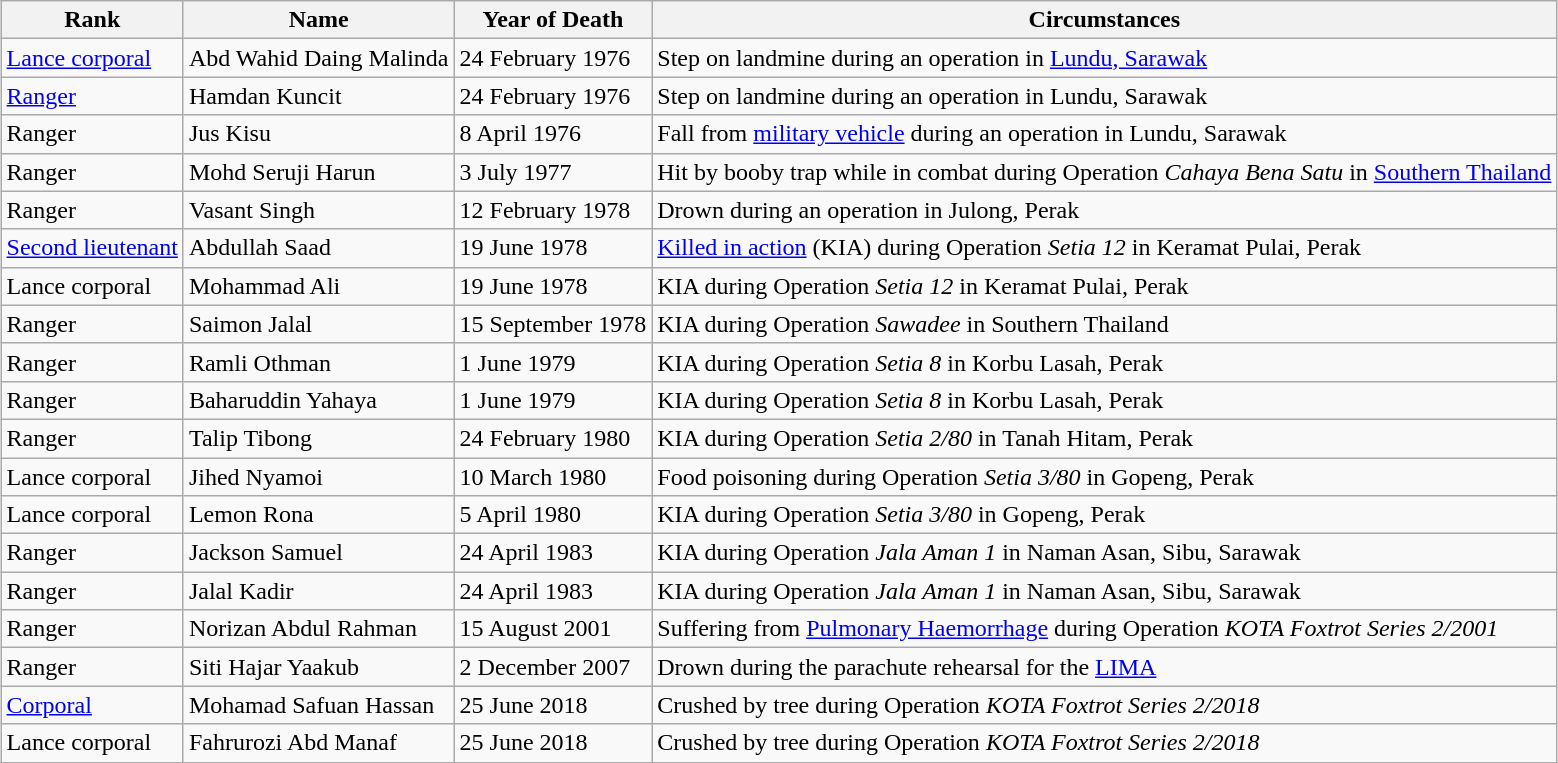<table class="wikitable sortable" style="margin-left: auto; margin-right: auto; border: none; white-space: nowrap;">
<tr>
<th>Rank</th>
<th>Name</th>
<th>Year of Death</th>
<th class="unsortable">Circumstances</th>
</tr>
<tr>
<td><a href='#'>Lance corporal</a></td>
<td>Abd Wahid Daing Malinda</td>
<td>24 February 1976</td>
<td>Step on landmine during an operation in <a href='#'>Lundu, Sarawak</a></td>
</tr>
<tr>
<td><a href='#'>Ranger</a></td>
<td>Hamdan Kuncit</td>
<td>24 February 1976</td>
<td>Step on landmine during an operation in Lundu, Sarawak</td>
</tr>
<tr>
<td>Ranger</td>
<td>Jus Kisu</td>
<td>8 April 1976</td>
<td>Fall from <a href='#'>military vehicle</a> during an operation in Lundu, Sarawak</td>
</tr>
<tr>
<td>Ranger</td>
<td>Mohd Seruji Harun</td>
<td>3 July 1977</td>
<td>Hit by booby trap while in combat during Operation <em>Cahaya Bena Satu</em> in <a href='#'>Southern Thailand</a></td>
</tr>
<tr>
<td>Ranger</td>
<td>Vasant Singh</td>
<td>12 February 1978</td>
<td>Drown during an operation in Julong, Perak</td>
</tr>
<tr>
<td><a href='#'>Second lieutenant</a></td>
<td>Abdullah Saad</td>
<td>19 June 1978</td>
<td><a href='#'>Killed in action</a> (KIA) during Operation <em>Setia 12</em> in Keramat Pulai, Perak</td>
</tr>
<tr>
<td>Lance corporal</td>
<td>Mohammad Ali</td>
<td>19 June 1978</td>
<td>KIA during Operation <em>Setia 12</em> in Keramat Pulai, Perak</td>
</tr>
<tr>
<td>Ranger</td>
<td>Saimon Jalal</td>
<td>15 September 1978</td>
<td>KIA during Operation <em>Sawadee</em> in Southern Thailand</td>
</tr>
<tr>
<td>Ranger</td>
<td>Ramli Othman</td>
<td>1 June 1979</td>
<td>KIA during Operation <em>Setia 8</em> in Korbu Lasah, Perak</td>
</tr>
<tr>
<td>Ranger</td>
<td>Baharuddin Yahaya</td>
<td>1 June 1979</td>
<td>KIA during Operation <em>Setia 8</em> in Korbu Lasah, Perak</td>
</tr>
<tr>
<td>Ranger</td>
<td>Talip Tibong</td>
<td>24 February 1980</td>
<td>KIA during Operation <em>Setia 2/80</em> in Tanah Hitam, Perak</td>
</tr>
<tr>
<td>Lance corporal</td>
<td>Jihed Nyamoi</td>
<td>10 March 1980</td>
<td>Food poisoning during Operation <em>Setia 3/80</em> in Gopeng, Perak</td>
</tr>
<tr>
<td>Lance corporal</td>
<td>Lemon Rona</td>
<td>5 April 1980</td>
<td>KIA during Operation <em>Setia 3/80</em> in Gopeng, Perak</td>
</tr>
<tr>
<td>Ranger</td>
<td>Jackson Samuel</td>
<td>24 April 1983</td>
<td>KIA during Operation <em>Jala Aman 1</em> in Naman Asan, Sibu, Sarawak</td>
</tr>
<tr>
<td>Ranger</td>
<td>Jalal Kadir</td>
<td>24 April 1983</td>
<td>KIA during Operation <em>Jala Aman 1</em> in Naman Asan, Sibu, Sarawak</td>
</tr>
<tr>
<td>Ranger</td>
<td>Norizan Abdul Rahman</td>
<td>15 August 2001</td>
<td>Suffering from <a href='#'>Pulmonary Haemorrhage</a> during Operation <em>KOTA Foxtrot Series 2/2001</em></td>
</tr>
<tr>
<td>Ranger</td>
<td>Siti Hajar Yaakub</td>
<td>2 December 2007</td>
<td>Drown during the parachute rehearsal for the <a href='#'>LIMA</a></td>
</tr>
<tr>
<td><a href='#'>Corporal</a></td>
<td>Mohamad Safuan Hassan</td>
<td>25 June 2018</td>
<td>Crushed by tree during Operation <em>KOTA Foxtrot Series 2/2018</em></td>
</tr>
<tr>
<td>Lance corporal</td>
<td>Fahrurozi Abd Manaf</td>
<td>25 June 2018</td>
<td>Crushed by tree during Operation <em>KOTA Foxtrot Series 2/2018</em></td>
</tr>
</table>
